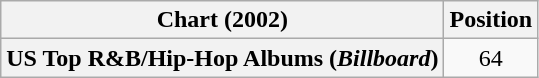<table class="wikitable plainrowheaders" style="text-align:center">
<tr>
<th scope="col">Chart (2002)</th>
<th scope="col">Position</th>
</tr>
<tr>
<th scope="row">US Top R&B/Hip-Hop Albums (<em>Billboard</em>)</th>
<td>64</td>
</tr>
</table>
